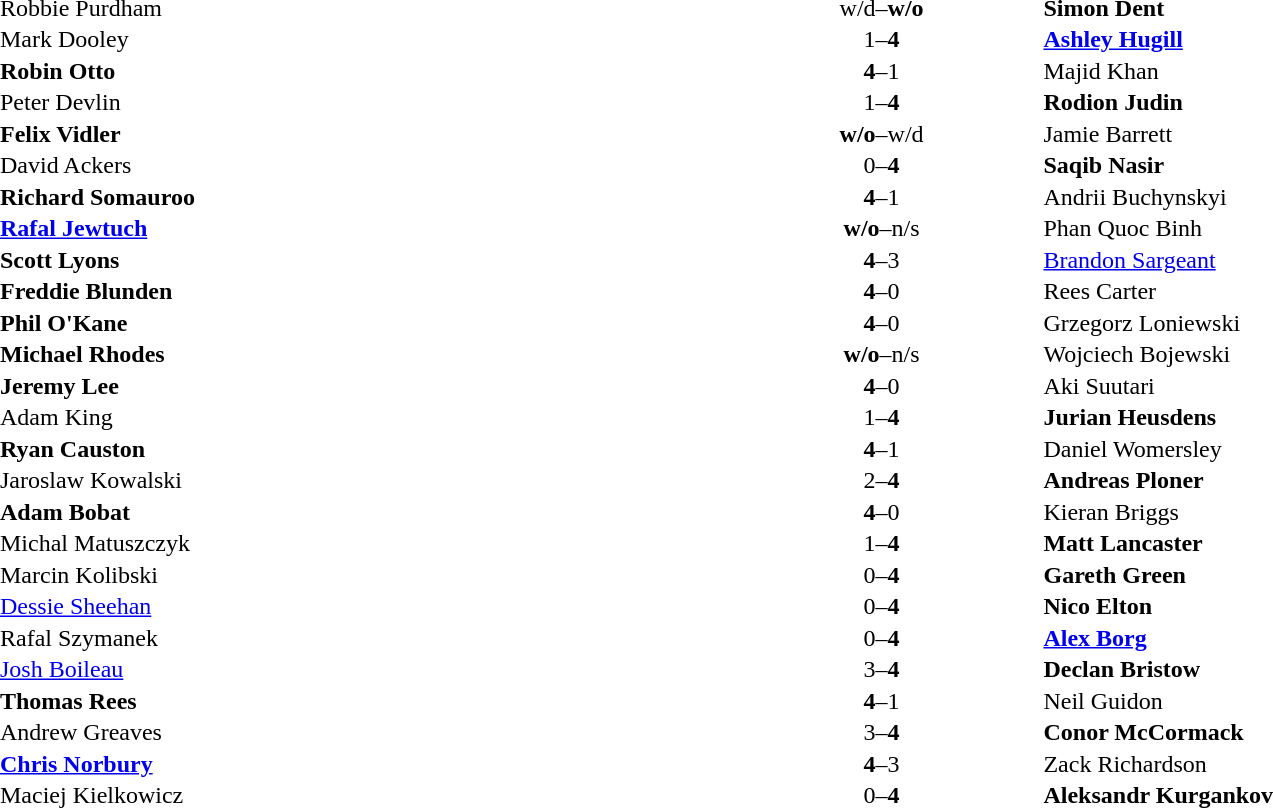<table style="width:100%;" cellspacing="1">
<tr>
<th width45%></th>
<th width10%></th>
<th width45%></th>
</tr>
<tr>
<td> Robbie Purdham</td>
<td style="text-align:center;">w/d–<strong>w/o</strong></td>
<td> <strong>Simon Dent</strong></td>
</tr>
<tr>
<td> Mark Dooley</td>
<td style="text-align:center;">1–<strong>4</strong></td>
<td> <strong><a href='#'>Ashley Hugill</a></strong></td>
</tr>
<tr>
<td> <strong>Robin Otto</strong></td>
<td style="text-align:center;"><strong>4</strong>–1</td>
<td> Majid Khan</td>
</tr>
<tr>
<td> Peter Devlin</td>
<td style="text-align:center;">1–<strong>4</strong></td>
<td> <strong>Rodion Judin</strong></td>
</tr>
<tr>
<td> <strong>Felix Vidler</strong></td>
<td style="text-align:center;"><strong>w/o</strong>–w/d</td>
<td> Jamie Barrett</td>
</tr>
<tr>
<td> David Ackers</td>
<td style="text-align:center;">0–<strong>4</strong></td>
<td> <strong>Saqib Nasir</strong></td>
</tr>
<tr>
<td> <strong>Richard Somauroo</strong></td>
<td style="text-align:center;"><strong>4</strong>–1</td>
<td> Andrii Buchynskyi</td>
</tr>
<tr>
<td> <strong><a href='#'>Rafal Jewtuch</a></strong></td>
<td style="text-align:center;"><strong>w/o</strong>–n/s</td>
<td> Phan Quoc Binh</td>
</tr>
<tr>
<td> <strong>Scott Lyons</strong></td>
<td style="text-align:center;"><strong>4</strong>–3</td>
<td> <a href='#'>Brandon Sargeant</a></td>
</tr>
<tr>
<td> <strong>Freddie Blunden</strong></td>
<td style="text-align:center;"><strong>4</strong>–0</td>
<td> Rees Carter</td>
</tr>
<tr>
<td> <strong>Phil O'Kane</strong></td>
<td style="text-align:center;"><strong>4</strong>–0</td>
<td> Grzegorz Loniewski</td>
</tr>
<tr>
<td> <strong>Michael Rhodes</strong></td>
<td style="text-align:center;"><strong>w/o</strong>–n/s</td>
<td> Wojciech Bojewski</td>
</tr>
<tr>
<td> <strong>Jeremy Lee</strong></td>
<td style="text-align:center;"><strong>4</strong>–0</td>
<td> Aki Suutari</td>
</tr>
<tr>
<td> Adam King</td>
<td style="text-align:center;">1–<strong>4</strong></td>
<td> <strong>Jurian Heusdens</strong></td>
</tr>
<tr>
<td> <strong>Ryan Causton</strong></td>
<td style="text-align:center;"><strong>4</strong>–1</td>
<td> Daniel Womersley</td>
</tr>
<tr>
<td> Jaroslaw Kowalski</td>
<td style="text-align:center;">2–<strong>4</strong></td>
<td> <strong>Andreas Ploner</strong></td>
</tr>
<tr>
<td> <strong>Adam Bobat</strong></td>
<td style="text-align:center;"><strong>4</strong>–0</td>
<td> Kieran Briggs</td>
</tr>
<tr>
<td> Michal Matuszczyk</td>
<td style="text-align:center;">1–<strong>4</strong></td>
<td> <strong>Matt Lancaster</strong></td>
</tr>
<tr>
<td> Marcin Kolibski</td>
<td style="text-align:center;">0–<strong>4</strong></td>
<td> <strong>Gareth Green</strong></td>
</tr>
<tr>
<td> <a href='#'>Dessie Sheehan</a></td>
<td style="text-align:center;">0–<strong>4</strong></td>
<td> <strong>Nico Elton</strong></td>
</tr>
<tr>
<td> Rafal Szymanek</td>
<td style="text-align:center;">0–<strong>4</strong></td>
<td> <strong><a href='#'>Alex Borg </a></strong></td>
</tr>
<tr>
<td> <a href='#'>Josh Boileau</a></td>
<td style="text-align:center;">3–<strong>4</strong></td>
<td> <strong>Declan Bristow</strong></td>
</tr>
<tr>
<td> <strong>Thomas Rees</strong></td>
<td style="text-align:center;"><strong>4</strong>–1</td>
<td> Neil Guidon</td>
</tr>
<tr>
<td> Andrew Greaves</td>
<td style="text-align:center;">3–<strong>4</strong></td>
<td> <strong>Conor McCormack</strong></td>
</tr>
<tr>
<td> <strong><a href='#'>Chris Norbury</a></strong></td>
<td style="text-align:center;"><strong>4</strong>–3</td>
<td> Zack Richardson</td>
</tr>
<tr>
<td> Maciej Kielkowicz</td>
<td style="text-align:center;">0–<strong>4</strong></td>
<td> <strong>Aleksandr Kurgankov</strong></td>
</tr>
</table>
